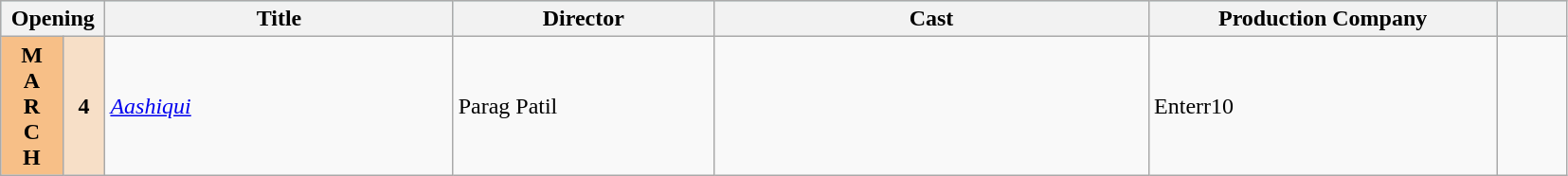<table class="wikitable sortable">
<tr style="background:#b0e0e6; text-align:center;">
<th colspan="2" style="width:6%;"><strong>Opening</strong></th>
<th style="width:20%;"><strong>Title</strong></th>
<th style="width:15%;"><strong>Director</strong></th>
<th style="width:25%;"><strong>Cast</strong></th>
<th style="width:20%;">Production Company</th>
<th style="width:4%;"><strong></strong></th>
</tr>
<tr>
<th rowspan="1" style="text-align:center; background:#f7bf87; text color:#000;">M<br>A<br>R<br>C<br>H</th>
<td rowspan="1" style="text-align:center; background:#f7dfc7"><strong>4</strong></td>
<td><em><a href='#'>Aashiqui</a></em></td>
<td>Parag Patil</td>
<td></td>
<td>Enterr10</td>
<td></td>
</tr>
</table>
